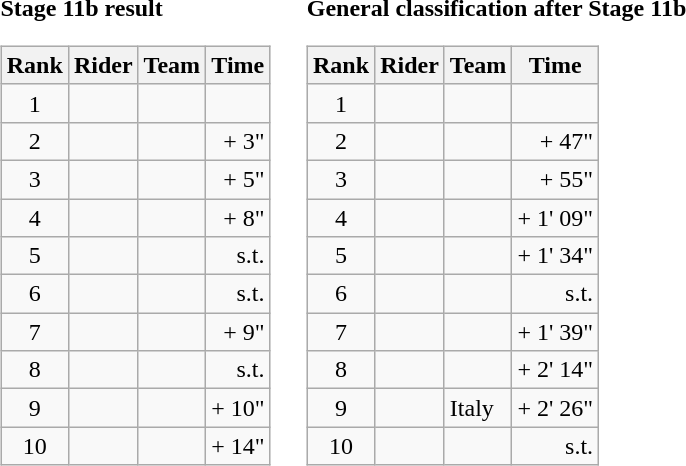<table>
<tr>
<td><strong>Stage 11b result</strong><br><table class="wikitable">
<tr>
<th scope="col">Rank</th>
<th scope="col">Rider</th>
<th scope="col">Team</th>
<th scope="col">Time</th>
</tr>
<tr>
<td style="text-align:center;">1</td>
<td></td>
<td></td>
<td style="text-align:right;"></td>
</tr>
<tr>
<td style="text-align:center;">2</td>
<td></td>
<td></td>
<td style="text-align:right;">+ 3"</td>
</tr>
<tr>
<td style="text-align:center;">3</td>
<td></td>
<td></td>
<td style="text-align:right;">+ 5"</td>
</tr>
<tr>
<td style="text-align:center;">4</td>
<td></td>
<td></td>
<td style="text-align:right;">+ 8"</td>
</tr>
<tr>
<td style="text-align:center;">5</td>
<td></td>
<td></td>
<td style="text-align:right;">s.t.</td>
</tr>
<tr>
<td style="text-align:center;">6</td>
<td></td>
<td></td>
<td style="text-align:right;">s.t.</td>
</tr>
<tr>
<td style="text-align:center;">7</td>
<td></td>
<td></td>
<td style="text-align:right;">+ 9"</td>
</tr>
<tr>
<td style="text-align:center;">8</td>
<td></td>
<td></td>
<td style="text-align:right;">s.t.</td>
</tr>
<tr>
<td style="text-align:center;">9</td>
<td></td>
<td></td>
<td style="text-align:right;">+ 10"</td>
</tr>
<tr>
<td style="text-align:center;">10</td>
<td></td>
<td></td>
<td style="text-align:right;">+ 14"</td>
</tr>
</table>
</td>
<td></td>
<td><strong>General classification after Stage 11b</strong><br><table class="wikitable">
<tr>
<th scope="col">Rank</th>
<th scope="col">Rider</th>
<th scope="col">Team</th>
<th scope="col">Time</th>
</tr>
<tr>
<td style="text-align:center;">1</td>
<td></td>
<td></td>
<td style="text-align:right;"></td>
</tr>
<tr>
<td style="text-align:center;">2</td>
<td></td>
<td></td>
<td style="text-align:right;">+ 47"</td>
</tr>
<tr>
<td style="text-align:center;">3</td>
<td></td>
<td></td>
<td style="text-align:right;">+ 55"</td>
</tr>
<tr>
<td style="text-align:center;">4</td>
<td></td>
<td></td>
<td style="text-align:right;">+ 1' 09"</td>
</tr>
<tr>
<td style="text-align:center;">5</td>
<td></td>
<td></td>
<td style="text-align:right;">+ 1' 34"</td>
</tr>
<tr>
<td style="text-align:center;">6</td>
<td></td>
<td></td>
<td style="text-align:right;">s.t.</td>
</tr>
<tr>
<td style="text-align:center;">7</td>
<td></td>
<td></td>
<td style="text-align:right;">+ 1' 39"</td>
</tr>
<tr>
<td style="text-align:center;">8</td>
<td></td>
<td></td>
<td style="text-align:right;">+ 2' 14"</td>
</tr>
<tr>
<td style="text-align:center;">9</td>
<td></td>
<td>Italy</td>
<td style="text-align:right;">+ 2' 26"</td>
</tr>
<tr>
<td style="text-align:center;">10</td>
<td></td>
<td></td>
<td style="text-align:right;">s.t.</td>
</tr>
</table>
</td>
</tr>
</table>
